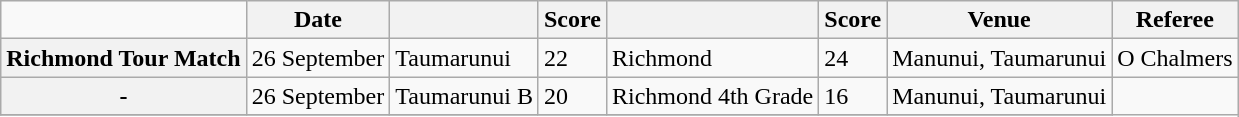<table class="wikitable mw-collapsible">
<tr>
<td></td>
<th scope="col">Date</th>
<th scope="col"></th>
<th scope="col">Score</th>
<th scope="col"></th>
<th scope="col">Score</th>
<th scope="col">Venue</th>
<th scope="col">Referee</th>
</tr>
<tr>
<th scope="row">Richmond Tour Match</th>
<td>26 September </td>
<td>Taumarunui</td>
<td>22</td>
<td>Richmond</td>
<td>24</td>
<td>Manunui, Taumarunui</td>
<td>O Chalmers</td>
</tr>
<tr>
<th scope="row">-</th>
<td>26 September</td>
<td>Taumarunui B</td>
<td>20</td>
<td>Richmond 4th Grade</td>
<td>16</td>
<td>Manunui, Taumarunui</td>
</tr>
<tr>
</tr>
</table>
